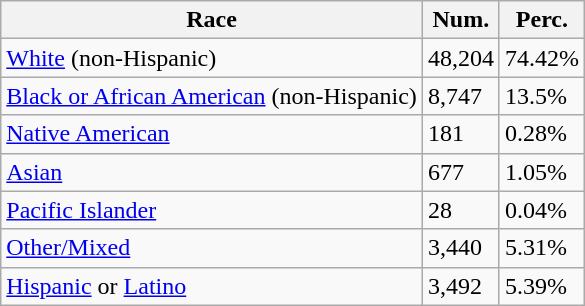<table class="wikitable">
<tr>
<th>Race</th>
<th>Num.</th>
<th>Perc.</th>
</tr>
<tr>
<td><a href='#'>White</a> (non-Hispanic)</td>
<td>48,204</td>
<td>74.42%</td>
</tr>
<tr>
<td><a href='#'>Black or African American</a> (non-Hispanic)</td>
<td>8,747</td>
<td>13.5%</td>
</tr>
<tr>
<td><a href='#'>Native American</a></td>
<td>181</td>
<td>0.28%</td>
</tr>
<tr>
<td><a href='#'>Asian</a></td>
<td>677</td>
<td>1.05%</td>
</tr>
<tr>
<td><a href='#'>Pacific Islander</a></td>
<td>28</td>
<td>0.04%</td>
</tr>
<tr>
<td><a href='#'>Other/Mixed</a></td>
<td>3,440</td>
<td>5.31%</td>
</tr>
<tr>
<td><a href='#'>Hispanic</a> or <a href='#'>Latino</a></td>
<td>3,492</td>
<td>5.39%</td>
</tr>
</table>
